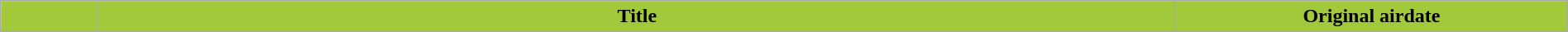<table class="wikitable" style="width:100%;">
<tr>
<th style="background:#A2C93A;" width="5%"></th>
<th style="background:#A2C93A;" width="55%">Title</th>
<th style="background:#A2C93A;" width="20%">Original airdate<br>









</th>
</tr>
</table>
